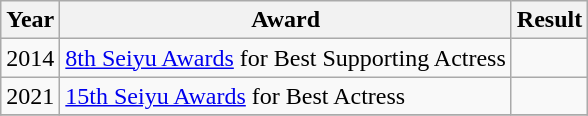<table class="wikitable sortable">
<tr>
<th>Year</th>
<th>Award</th>
<th>Result</th>
</tr>
<tr>
<td>2014</td>
<td><a href='#'>8th Seiyu Awards</a> for Best Supporting Actress</td>
<td></td>
</tr>
<tr>
<td>2021</td>
<td><a href='#'>15th Seiyu Awards</a> for Best Actress</td>
<td></td>
</tr>
<tr>
</tr>
</table>
